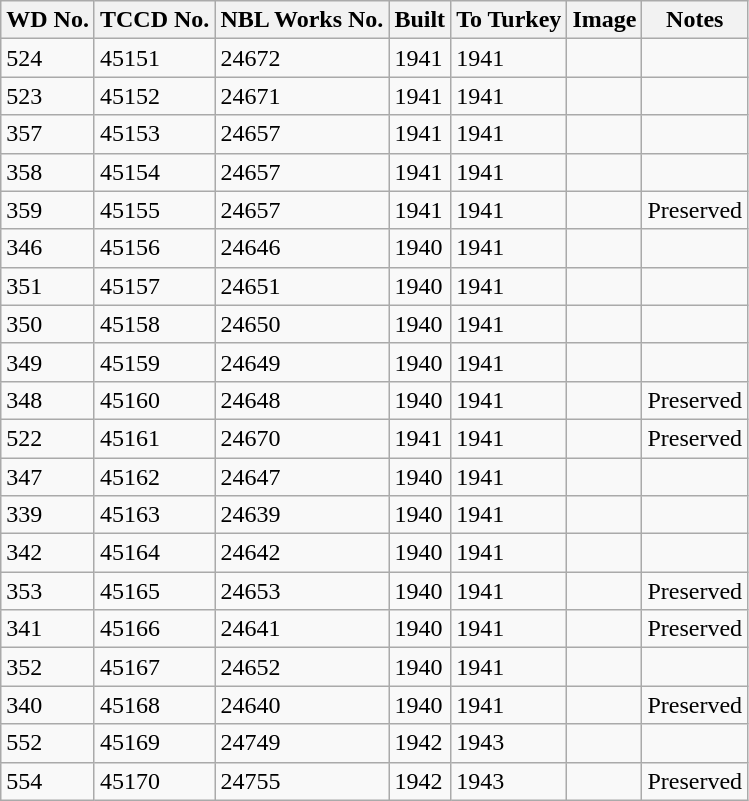<table class="wikitable sortable">
<tr>
<th>WD No.</th>
<th>TCCD No.</th>
<th>NBL Works No.</th>
<th>Built</th>
<th>To Turkey</th>
<th>Image</th>
<th class="unsortable">Notes</th>
</tr>
<tr>
<td>524</td>
<td>45151</td>
<td>24672</td>
<td>1941</td>
<td>1941</td>
<td></td>
<td></td>
</tr>
<tr>
<td>523</td>
<td>45152</td>
<td>24671</td>
<td>1941</td>
<td>1941</td>
<td></td>
<td></td>
</tr>
<tr>
<td>357</td>
<td>45153</td>
<td>24657</td>
<td>1941</td>
<td>1941</td>
<td></td>
<td></td>
</tr>
<tr>
<td>358</td>
<td>45154</td>
<td>24657</td>
<td>1941</td>
<td>1941</td>
<td></td>
<td></td>
</tr>
<tr>
<td>359</td>
<td>45155</td>
<td>24657</td>
<td>1941</td>
<td>1941</td>
<td></td>
<td>Preserved</td>
</tr>
<tr>
<td>346</td>
<td>45156</td>
<td>24646</td>
<td>1940</td>
<td>1941</td>
<td></td>
<td></td>
</tr>
<tr>
<td>351</td>
<td>45157</td>
<td>24651</td>
<td>1940</td>
<td>1941</td>
<td></td>
<td></td>
</tr>
<tr>
<td>350</td>
<td>45158</td>
<td>24650</td>
<td>1940</td>
<td>1941</td>
<td></td>
<td></td>
</tr>
<tr>
<td>349</td>
<td>45159</td>
<td>24649</td>
<td>1940</td>
<td>1941</td>
<td></td>
<td></td>
</tr>
<tr>
<td>348</td>
<td>45160</td>
<td>24648</td>
<td>1940</td>
<td>1941</td>
<td></td>
<td>Preserved</td>
</tr>
<tr>
<td>522</td>
<td>45161</td>
<td>24670</td>
<td>1941</td>
<td>1941</td>
<td></td>
<td>Preserved</td>
</tr>
<tr>
<td>347</td>
<td>45162</td>
<td>24647</td>
<td>1940</td>
<td>1941</td>
<td></td>
<td></td>
</tr>
<tr>
<td>339</td>
<td>45163</td>
<td>24639</td>
<td>1940</td>
<td>1941</td>
<td></td>
<td></td>
</tr>
<tr>
<td>342</td>
<td>45164</td>
<td>24642</td>
<td>1940</td>
<td>1941</td>
<td></td>
<td></td>
</tr>
<tr>
<td>353</td>
<td>45165</td>
<td>24653</td>
<td>1940</td>
<td>1941</td>
<td></td>
<td>Preserved</td>
</tr>
<tr>
<td>341</td>
<td>45166</td>
<td>24641</td>
<td>1940</td>
<td>1941</td>
<td></td>
<td>Preserved</td>
</tr>
<tr>
<td>352</td>
<td>45167</td>
<td>24652</td>
<td>1940</td>
<td>1941</td>
<td></td>
<td></td>
</tr>
<tr>
<td>340</td>
<td>45168</td>
<td>24640</td>
<td>1940</td>
<td>1941</td>
<td></td>
<td>Preserved</td>
</tr>
<tr>
<td>552</td>
<td>45169</td>
<td>24749</td>
<td>1942</td>
<td>1943</td>
<td></td>
<td></td>
</tr>
<tr>
<td>554</td>
<td>45170</td>
<td>24755</td>
<td>1942</td>
<td>1943</td>
<td></td>
<td>Preserved</td>
</tr>
</table>
